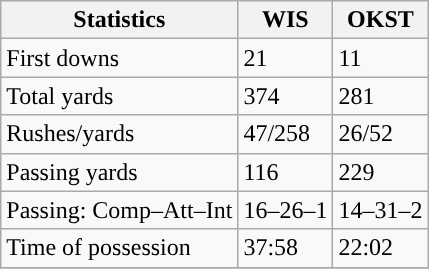<table class="wikitable" style="float: left;">
<tr>
<th>Statistics</th>
<th>WIS</th>
<th>OKST</th>
</tr>
<tr>
<td>First downs</td>
<td>21</td>
<td>11</td>
</tr>
<tr>
<td>Total yards</td>
<td>374</td>
<td>281</td>
</tr>
<tr>
<td>Rushes/yards</td>
<td>47/258</td>
<td>26/52</td>
</tr>
<tr>
<td>Passing yards</td>
<td>116</td>
<td>229</td>
</tr>
<tr>
<td>Passing: Comp–Att–Int</td>
<td>16–26–1</td>
<td>14–31–2</td>
</tr>
<tr>
<td>Time of possession</td>
<td>37:58</td>
<td>22:02</td>
</tr>
<tr>
</tr>
</table>
